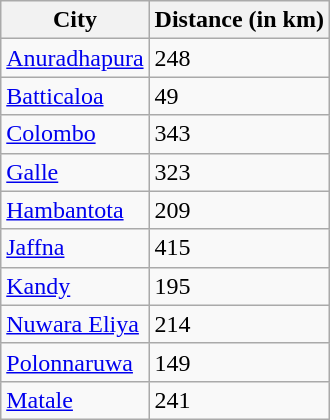<table class="wikitable sortable">
<tr>
<th>City</th>
<th>Distance (in km)</th>
</tr>
<tr>
<td><a href='#'>Anuradhapura</a></td>
<td>248</td>
</tr>
<tr>
<td><a href='#'>Batticaloa</a></td>
<td>49</td>
</tr>
<tr>
<td><a href='#'>Colombo</a></td>
<td>343</td>
</tr>
<tr>
<td><a href='#'>Galle</a></td>
<td>323</td>
</tr>
<tr>
<td><a href='#'>Hambantota</a></td>
<td>209</td>
</tr>
<tr>
<td><a href='#'>Jaffna</a></td>
<td>415</td>
</tr>
<tr>
<td><a href='#'>Kandy</a></td>
<td>195</td>
</tr>
<tr>
<td><a href='#'>Nuwara Eliya</a></td>
<td>214</td>
</tr>
<tr>
<td><a href='#'>Polonnaruwa</a></td>
<td>149</td>
</tr>
<tr>
<td><a href='#'>Matale</a></td>
<td>241</td>
</tr>
</table>
